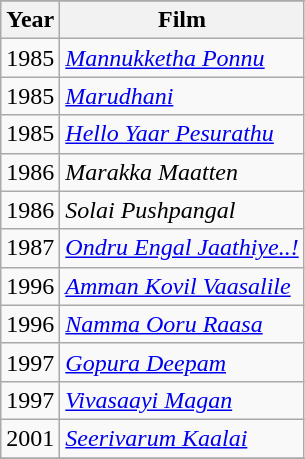<table class="wikitable sortable">
<tr>
</tr>
<tr>
<th>Year</th>
<th>Film</th>
</tr>
<tr>
<td>1985</td>
<td><em><a href='#'>Mannukketha Ponnu</a></em></td>
</tr>
<tr>
<td>1985</td>
<td><em><a href='#'>Marudhani</a></em></td>
</tr>
<tr>
<td>1985</td>
<td><em><a href='#'>Hello Yaar Pesurathu</a></em></td>
</tr>
<tr>
<td>1986</td>
<td><em>Marakka Maatten</em></td>
</tr>
<tr>
<td>1986</td>
<td><em>Solai Pushpangal</em></td>
</tr>
<tr>
<td>1987</td>
<td><em><a href='#'>Ondru Engal Jaathiye..!</a></em></td>
</tr>
<tr>
<td>1996</td>
<td><em><a href='#'>Amman Kovil Vaasalile</a></em></td>
</tr>
<tr>
<td>1996</td>
<td><em><a href='#'>Namma Ooru Raasa</a></em></td>
</tr>
<tr>
<td>1997</td>
<td><em><a href='#'>Gopura Deepam</a></em></td>
</tr>
<tr>
<td>1997</td>
<td><em><a href='#'>Vivasaayi Magan</a></em></td>
</tr>
<tr>
<td>2001</td>
<td><em><a href='#'>Seerivarum Kaalai</a></em></td>
</tr>
<tr>
</tr>
</table>
